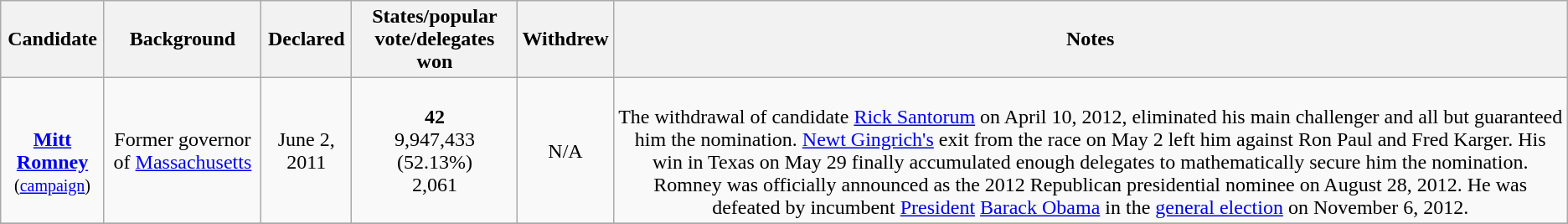<table class=wikitable style="text-align:center">
<tr>
<th>Candidate</th>
<th>Background</th>
<th>Declared</th>
<th>States/popular vote/delegates won</th>
<th>Withdrew</th>
<th>Notes</th>
</tr>
<tr>
<td><br><strong><a href='#'>Mitt Romney</a></strong><br><small>(<a href='#'>campaign</a>)</small></td>
<td>Former governor of <a href='#'>Massachusetts</a></td>
<td>June 2, 2011</td>
<td><strong>42</strong><br>9,947,433<br>(52.13%)<br>2,061</td>
<td>N/A</td>
<td><br>The withdrawal of candidate <a href='#'>Rick Santorum</a> on April 10, 2012, eliminated his main challenger and all but guaranteed him the nomination. <a href='#'>Newt Gingrich's</a> exit from the race on May 2 left him against Ron Paul and Fred Karger. His win in Texas on May 29 finally accumulated enough delegates to mathematically secure him the nomination. Romney was officially announced as the 2012 Republican presidential nominee on August 28, 2012. He was defeated by incumbent <a href='#'>President</a> <a href='#'>Barack Obama</a> in the <a href='#'>general election</a> on November 6, 2012.</td>
</tr>
<tr>
</tr>
</table>
